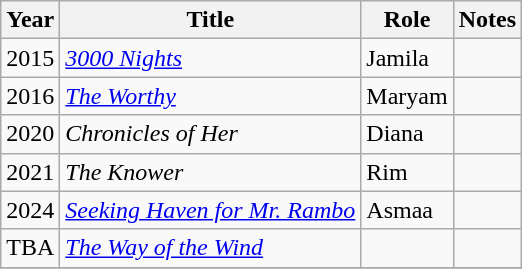<table class="wikitable sortable">
<tr>
<th>Year</th>
<th>Title</th>
<th>Role</th>
<th class="unsortable">Notes</th>
</tr>
<tr>
<td>2015</td>
<td><em><a href='#'>3000 Nights</a></em></td>
<td>Jamila</td>
<td></td>
</tr>
<tr>
<td>2016</td>
<td><em><a href='#'>The Worthy</a></em></td>
<td>Maryam</td>
<td></td>
</tr>
<tr>
<td>2020</td>
<td><em>Chronicles of Her</em></td>
<td>Diana</td>
<td></td>
</tr>
<tr>
<td>2021</td>
<td><em>The Knower</em></td>
<td>Rim</td>
<td></td>
</tr>
<tr>
<td>2024</td>
<td><em><a href='#'>Seeking Haven for Mr. Rambo</a></em></td>
<td>Asmaa</td>
<td></td>
</tr>
<tr>
<td>TBA</td>
<td><em><a href='#'>The Way of the Wind</a></em></td>
<td></td>
<td></td>
</tr>
<tr>
</tr>
</table>
